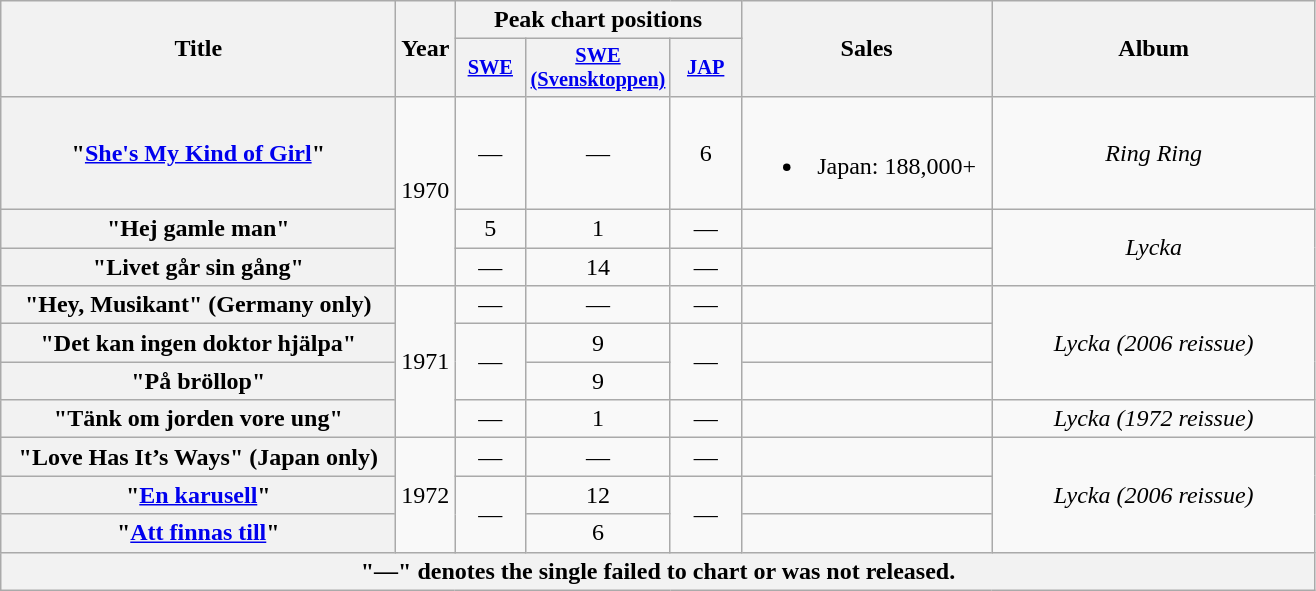<table class="wikitable plainrowheaders" style="text-align:center;">
<tr>
<th rowspan="2" scope="col" style="width:16em;">Title</th>
<th rowspan="2" scope="col" style="width:2em;">Year</th>
<th colspan="3" scope="col" style="width:2em;">Peak chart positions</th>
<th rowspan="2" scope="col" style="width:10em;">Sales</th>
<th rowspan="2" scope="col" style="width:13em;">Album</th>
</tr>
<tr>
<th style="width:3em;font-size:85%"><a href='#'>SWE</a><br></th>
<th style="width:3em;font-size:85%"><a href='#'>SWE (Svensktoppen)</a></th>
<th style="width:3em;font-size:85%"><a href='#'>JAP</a><br></th>
</tr>
<tr>
<th scope="row">"<a href='#'>She's My Kind of Girl</a>"</th>
<td rowspan="3">1970</td>
<td>—</td>
<td>—</td>
<td>6</td>
<td><br><ul><li>Japan: 188,000+</li></ul></td>
<td><em>Ring Ring</em></td>
</tr>
<tr>
<th scope="row">"Hej gamle man"</th>
<td>5</td>
<td>1</td>
<td>—</td>
<td></td>
<td rowspan="2"><em>Lycka</em></td>
</tr>
<tr>
<th scope="row">"Livet går sin gång"</th>
<td>—</td>
<td>14</td>
<td>—</td>
<td></td>
</tr>
<tr>
<th scope="row">"Hey, Musikant" (Germany only)</th>
<td rowspan="4">1971</td>
<td>—</td>
<td>—</td>
<td>—</td>
<td></td>
<td rowspan="3"><em>Lycka (2006 reissue)</em></td>
</tr>
<tr>
<th scope="row">"Det kan ingen doktor hjälpa"</th>
<td rowspan="2">—</td>
<td>9</td>
<td rowspan="2">—</td>
<td></td>
</tr>
<tr>
<th scope="row">"På bröllop"</th>
<td>9</td>
<td></td>
</tr>
<tr>
<th scope="row">"Tänk om jorden vore ung"</th>
<td>—</td>
<td>1</td>
<td>—</td>
<td></td>
<td><em>Lycka (1972 reissue)</em></td>
</tr>
<tr>
<th scope="row">"Love Has It’s Ways" (Japan only)</th>
<td rowspan="3">1972</td>
<td>—</td>
<td>—</td>
<td>—</td>
<td></td>
<td rowspan="3"><em>Lycka (2006 reissue)</em></td>
</tr>
<tr>
<th scope="row">"<a href='#'>En karusell</a>"</th>
<td rowspan="2">—</td>
<td>12</td>
<td rowspan="2">—</td>
<td></td>
</tr>
<tr>
<th scope="row">"<a href='#'>Att finnas till</a>"</th>
<td>6</td>
<td></td>
</tr>
<tr>
<th colspan="7">"—" denotes the single failed to chart or was not released.</th>
</tr>
</table>
